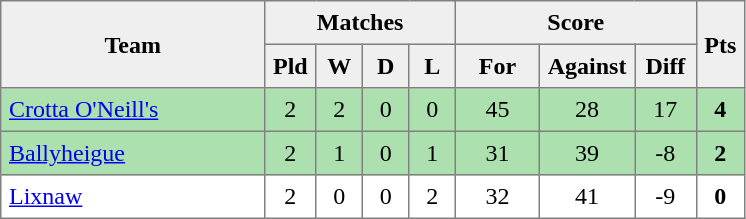<table style=border-collapse:collapse border=1 cellspacing=0 cellpadding=5>
<tr align=center bgcolor=#efefef>
<th rowspan=2 width=165>Team</th>
<th colspan=4>Matches</th>
<th colspan=3>Score</th>
<th rowspan=2width=20>Pts</th>
</tr>
<tr align=center bgcolor=#efefef>
<th width=20>Pld</th>
<th width=20>W</th>
<th width=20>D</th>
<th width=20>L</th>
<th width=45>For</th>
<th width=45>Against</th>
<th width=30>Diff</th>
</tr>
<tr align=center style="background:#ACE1AF;">
<td style="text-align:left;"><a href='#'>Crotta O'Neill's</a></td>
<td>2</td>
<td>2</td>
<td>0</td>
<td>0</td>
<td>45</td>
<td>28</td>
<td>17</td>
<td><strong>4</strong></td>
</tr>
<tr align=center style="background:#ACE1AF;">
<td style="text-align:left;"><a href='#'>Ballyheigue</a></td>
<td>2</td>
<td>1</td>
<td>0</td>
<td>1</td>
<td>31</td>
<td>39</td>
<td>-8</td>
<td><strong>2</strong></td>
</tr>
<tr align=center>
<td style="text-align:left;"><a href='#'>Lixnaw</a></td>
<td>2</td>
<td>0</td>
<td>0</td>
<td>2</td>
<td>32</td>
<td>41</td>
<td>-9</td>
<td><strong>0</strong></td>
</tr>
</table>
